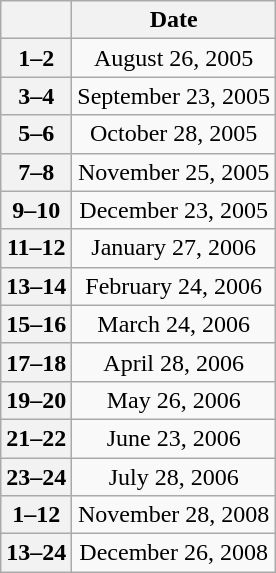<table class="wikitable" style="text-align: center;">
<tr>
<th scope="col"></th>
<th scope="col">Date</th>
</tr>
<tr>
<th scope="row">1–2</th>
<td>August 26, 2005</td>
</tr>
<tr>
<th scope="row">3–4</th>
<td>September 23, 2005</td>
</tr>
<tr>
<th scope="row">5–6</th>
<td>October 28, 2005</td>
</tr>
<tr>
<th scope="row">7–8</th>
<td>November 25, 2005</td>
</tr>
<tr>
<th scope="row">9–10</th>
<td>December 23, 2005</td>
</tr>
<tr>
<th scope="row">11–12</th>
<td>January 27, 2006</td>
</tr>
<tr>
<th scope="row">13–14</th>
<td>February 24, 2006</td>
</tr>
<tr>
<th scope="row">15–16</th>
<td>March 24, 2006</td>
</tr>
<tr>
<th scope="row">17–18</th>
<td>April 28, 2006</td>
</tr>
<tr>
<th scope="row">19–20</th>
<td>May 26, 2006</td>
</tr>
<tr>
<th scope="row">21–22</th>
<td>June 23, 2006</td>
</tr>
<tr>
<th scope="row">23–24</th>
<td>July 28, 2006</td>
</tr>
<tr>
<th scope="row">1–12</th>
<td>November 28, 2008</td>
</tr>
<tr>
<th scope="row">13–24</th>
<td>December 26, 2008</td>
</tr>
</table>
